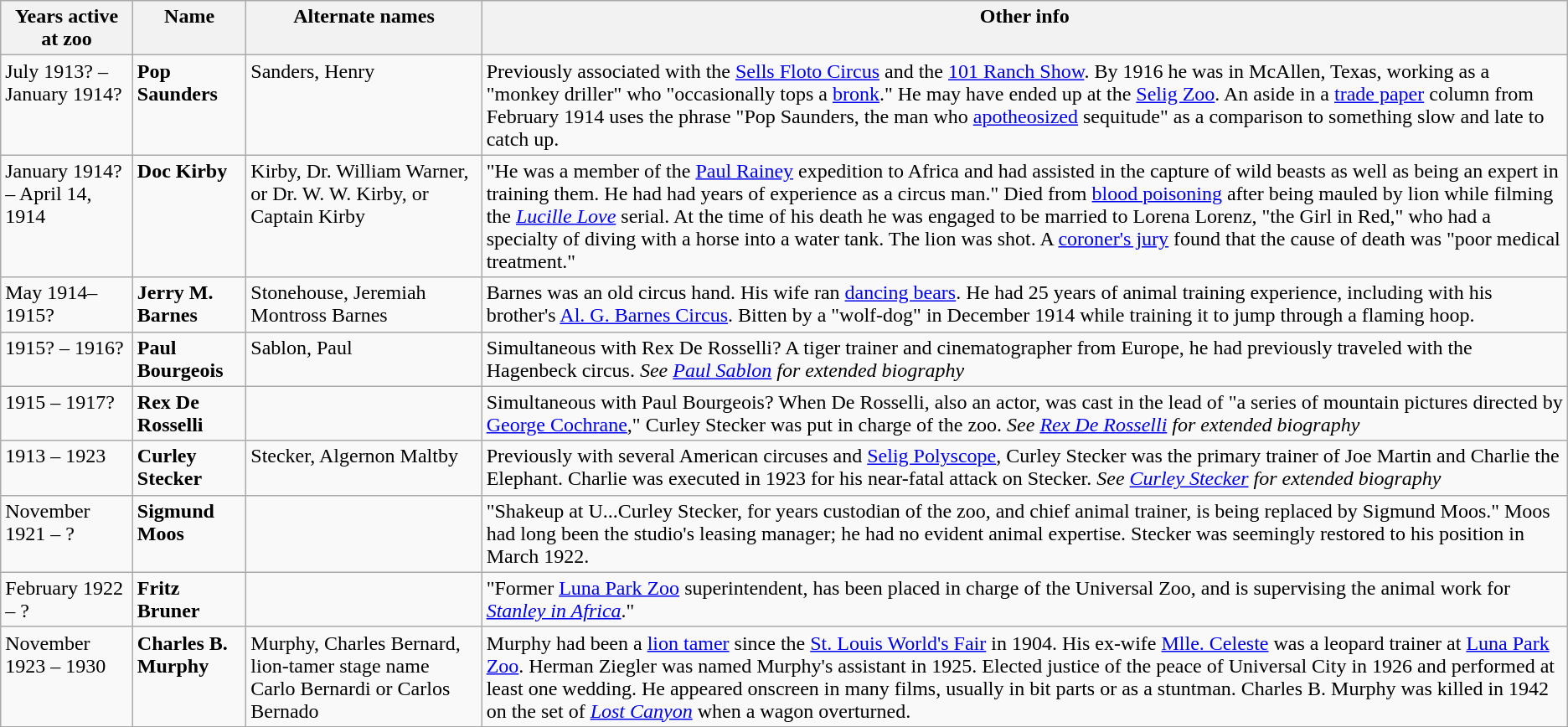<table class="wikitable sortable mw-collapsible">
<tr valign="top">
<th>Years active at zoo</th>
<th>Name</th>
<th>Alternate names</th>
<th>Other info</th>
</tr>
<tr valign="top">
<td>July 1913? – January 1914?</td>
<td><strong>Pop Saunders</strong></td>
<td>Sanders, Henry</td>
<td>Previously associated with the <a href='#'>Sells Floto Circus</a> and the <a href='#'>101 Ranch Show</a>. By 1916 he was in McAllen, Texas, working as a "monkey driller" who "occasionally tops a <a href='#'>bronk</a>." He may have ended up at the <a href='#'>Selig Zoo</a>. An aside in a <a href='#'>trade paper</a> column from February 1914 uses the phrase "Pop Saunders, the man who <a href='#'>apotheosized</a> sequitude" as a comparison to something slow and late to catch up.</td>
</tr>
<tr valign="top">
<td>January 1914? – April 14, 1914</td>
<td><strong>Doc Kirby</strong></td>
<td>Kirby, Dr. William Warner, or Dr. W. W. Kirby, or Captain Kirby</td>
<td>"He was a member of the <a href='#'>Paul Rainey</a> expedition to Africa and had assisted in the capture of wild beasts as well as being an expert in training them. He had had years of experience as a circus man." Died from <a href='#'>blood poisoning</a> after being mauled by lion while filming the <em><a href='#'>Lucille Love</a></em> serial. At the time of his death he was engaged to be married to Lorena Lorenz, "the Girl in Red," who had a specialty of diving with a horse into a water tank. The lion was shot. A <a href='#'>coroner's jury</a> found that the cause of death was "poor medical treatment."</td>
</tr>
<tr valign="top">
<td>May 1914–1915?</td>
<td><strong>Jerry M. Barnes</strong></td>
<td>Stonehouse, Jeremiah Montross Barnes</td>
<td>Barnes was an old circus hand. His wife ran <a href='#'>dancing bears</a>. He had 25 years of animal training experience, including with his brother's <a href='#'>Al. G. Barnes Circus</a>. Bitten by a "wolf-dog" in December 1914 while training it to jump through a flaming hoop.</td>
</tr>
<tr valign="top">
<td>1915? – 1916?</td>
<td><strong>Paul Bourgeois</strong></td>
<td>Sablon, Paul</td>
<td>Simultaneous with Rex De Rosselli? A tiger trainer and cinematographer from Europe, he had previously traveled with the Hagenbeck circus. <em>See <a href='#'>Paul Sablon</a> for extended biography</em></td>
</tr>
<tr valign="top">
<td>1915 – 1917?</td>
<td><strong>Rex De Rosselli</strong></td>
<td></td>
<td>Simultaneous with Paul Bourgeois? When De Rosselli, also an actor, was cast in the lead of "a series of mountain pictures directed by <a href='#'>George Cochrane</a>," Curley Stecker was put in charge of the zoo. <em>See <a href='#'>Rex De Rosselli</a> for extended biography</em></td>
</tr>
<tr valign="top">
<td>1913 – 1923</td>
<td><strong>Curley Stecker</strong></td>
<td>Stecker, Algernon Maltby</td>
<td>Previously with several American circuses and <a href='#'>Selig Polyscope</a>, Curley Stecker was the primary trainer of Joe Martin and Charlie the Elephant. Charlie was executed in 1923 for his near-fatal attack on Stecker. <em>See <a href='#'>Curley Stecker</a> for extended biography</em></td>
</tr>
<tr valign="top">
<td>November 1921 – ?</td>
<td><strong>Sigmund Moos</strong></td>
<td></td>
<td>"Shakeup at U...Curley Stecker, for years custodian of the zoo, and chief animal trainer, is being replaced by Sigmund Moos." Moos had long been the studio's leasing manager; he had no evident animal expertise. Stecker was seemingly restored to his position in March 1922.</td>
</tr>
<tr valign="top">
<td>February 1922 – ?</td>
<td><strong>Fritz Bruner</strong></td>
<td></td>
<td>"Former <a href='#'>Luna Park Zoo</a> superintendent, has been placed in charge of the Universal Zoo, and is supervising the animal work for <em><a href='#'>Stanley in Africa</a></em>."</td>
</tr>
<tr valign="top">
<td>November 1923 – 1930</td>
<td><strong>Charles B. Murphy</strong></td>
<td>Murphy, Charles Bernard, lion-tamer stage name Carlo Bernardi or Carlos Bernado</td>
<td>Murphy had been a <a href='#'>lion tamer</a> since the <a href='#'>St. Louis World's Fair</a> in 1904. His ex-wife <a href='#'>Mlle. Celeste</a> was a leopard trainer at <a href='#'>Luna Park Zoo</a>. Herman Ziegler was named Murphy's assistant in 1925. Elected justice of the peace of Universal City in 1926 and performed at least one wedding. He appeared onscreen in many films, usually in bit parts or as a stuntman. Charles B. Murphy was killed in 1942 on the set of <em><a href='#'>Lost Canyon</a></em> when a wagon overturned.</td>
</tr>
</table>
